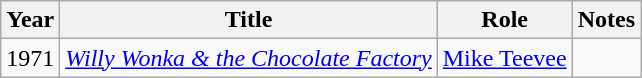<table class="wikitable sortable">
<tr>
<th>Year</th>
<th>Title</th>
<th>Role</th>
<th>Notes</th>
</tr>
<tr>
<td>1971</td>
<td><em><a href='#'>Willy Wonka & the Chocolate Factory</a></em></td>
<td><a href='#'>Mike Teevee</a></td>
<td></td>
</tr>
</table>
